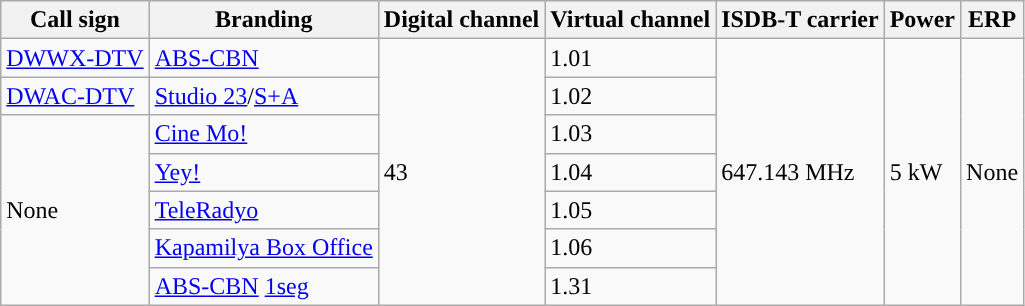<table class="wikitable sortable">
<tr>
<th>Call sign</th>
<th>Branding</th>
<th>Digital channel</th>
<th>Virtual channel</th>
<th>ISDB-T carrier</th>
<th>Power</th>
<th>ERP</th>
</tr>
<tr>
<td><a href='#'>DWWX-DTV</a></td>
<td><a href='#'>ABS-CBN</a></td>
<td rowspan="7'">43</td>
<td>1.01</td>
<td rowspan="7">647.143 MHz</td>
<td rowspan="7">5 kW</td>
<td rowspan="7">None</td>
</tr>
<tr>
<td><a href='#'>DWAC-DTV</a></td>
<td><a href='#'>Studio 23</a>/<a href='#'>S+A</a></td>
<td>1.02</td>
</tr>
<tr>
<td rowspan="6">None</td>
<td><a href='#'>Cine Mo!</a></td>
<td>1.03</td>
</tr>
<tr>
<td><a href='#'>Yey!</a></td>
<td>1.04</td>
</tr>
<tr>
<td><a href='#'>TeleRadyo</a></td>
<td>1.05</td>
</tr>
<tr>
<td><a href='#'>Kapamilya Box Office</a></td>
<td>1.06</td>
</tr>
<tr>
<td><a href='#'>ABS-CBN</a> <a href='#'>1seg</a></td>
<td>1.31</td>
</tr>
</table>
